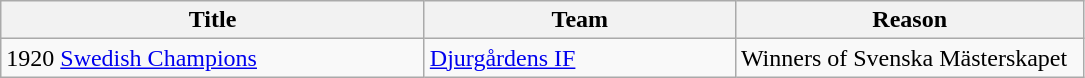<table class="wikitable" style="text-align: left;">
<tr>
<th style="width: 275px;">Title</th>
<th style="width: 200px;">Team</th>
<th style="width: 225px;">Reason</th>
</tr>
<tr>
<td>1920 <a href='#'>Swedish Champions</a></td>
<td><a href='#'>Djurgårdens IF</a></td>
<td>Winners of Svenska Mästerskapet</td>
</tr>
</table>
